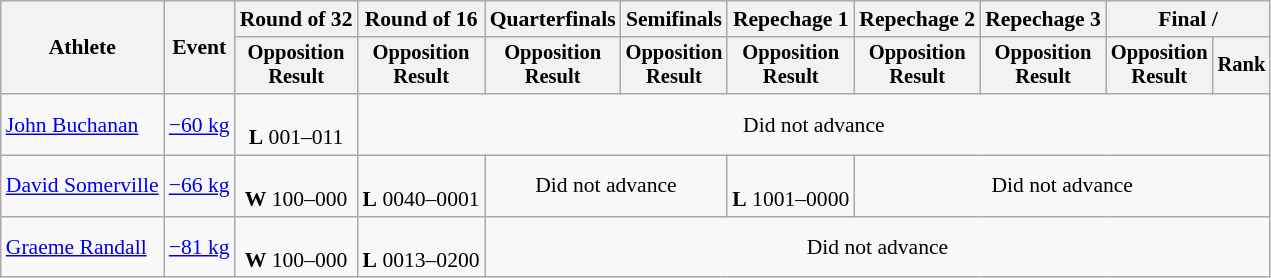<table class="wikitable" style="font-size:90%">
<tr>
<th rowspan="2">Athlete</th>
<th rowspan="2">Event</th>
<th>Round of 32</th>
<th>Round of 16</th>
<th>Quarterfinals</th>
<th>Semifinals</th>
<th>Repechage 1</th>
<th>Repechage 2</th>
<th>Repechage 3</th>
<th colspan=2>Final / </th>
</tr>
<tr style="font-size:95%">
<th>Opposition<br>Result</th>
<th>Opposition<br>Result</th>
<th>Opposition<br>Result</th>
<th>Opposition<br>Result</th>
<th>Opposition<br>Result</th>
<th>Opposition<br>Result</th>
<th>Opposition<br>Result</th>
<th>Opposition<br>Result</th>
<th>Rank</th>
</tr>
<tr align=center>
<td align=left><a href='#'>John Buchanan</a></td>
<td align=left><a href='#'>−60 kg</a></td>
<td><br> <strong>L</strong> 001–011</td>
<td colspan=8>Did not advance</td>
</tr>
<tr align=center>
<td align=left><a href='#'>David Somerville</a></td>
<td align=left><a href='#'>−66 kg</a></td>
<td><br> <strong>W</strong> 100–000</td>
<td><br> <strong>L</strong> 0040–0001</td>
<td colspan=2>Did not advance</td>
<td><br> <strong>L</strong> 1001–0000</td>
<td colspan=4>Did not advance</td>
</tr>
<tr align=center>
<td align=left><a href='#'>Graeme Randall</a></td>
<td align=left><a href='#'>−81 kg</a></td>
<td><br> <strong>W</strong> 100–000</td>
<td><br> <strong>L</strong> 0013–0200</td>
<td colspan=7>Did not advance</td>
</tr>
</table>
